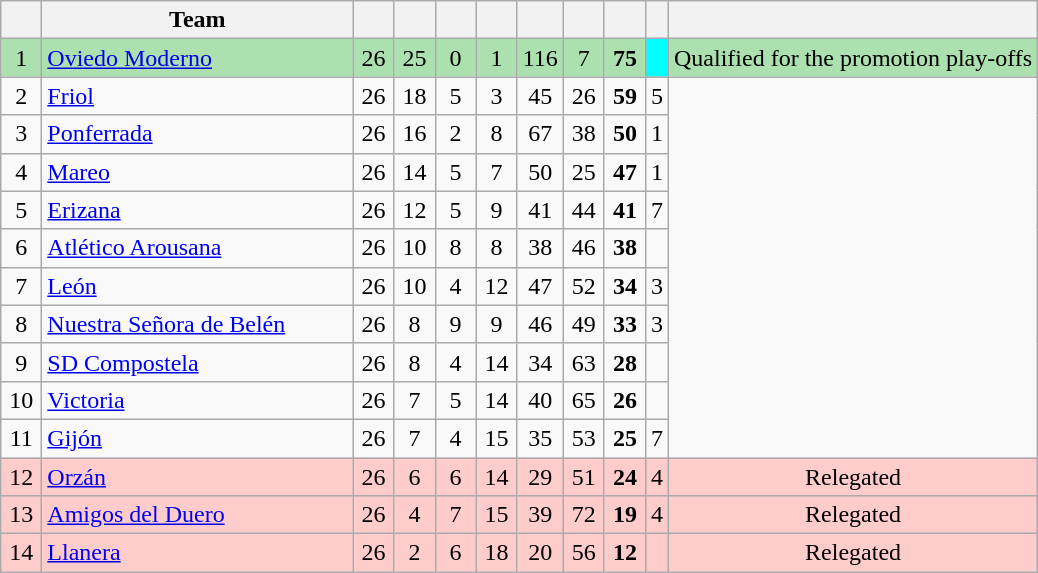<table class="wikitable" style="text-align: center;">
<tr>
<th width=20></th>
<th width=200>Team</th>
<th width=20></th>
<th width=20></th>
<th width=20></th>
<th width=20></th>
<th width=20></th>
<th width=20></th>
<th width=20></th>
<th></th>
<th></th>
</tr>
<tr bgcolor=ACE1AF>
<td>1</td>
<td align="left"><a href='#'>Oviedo Moderno</a></td>
<td>26</td>
<td>25</td>
<td>0</td>
<td>1</td>
<td>116</td>
<td>7</td>
<td><strong>75</strong></td>
<td bgcolor=00FFFF></td>
<td>Qualified for the promotion play-offs</td>
</tr>
<tr>
<td>2</td>
<td align="left"><a href='#'>Friol</a></td>
<td>26</td>
<td>18</td>
<td>5</td>
<td>3</td>
<td>45</td>
<td>26</td>
<td><strong>59</strong></td>
<td>5</td>
</tr>
<tr>
<td>3</td>
<td align="left"><a href='#'>Ponferrada</a></td>
<td>26</td>
<td>16</td>
<td>2</td>
<td>8</td>
<td>67</td>
<td>38</td>
<td><strong>50</strong></td>
<td>1</td>
</tr>
<tr>
<td>4</td>
<td align="left"><a href='#'>Mareo</a></td>
<td>26</td>
<td>14</td>
<td>5</td>
<td>7</td>
<td>50</td>
<td>25</td>
<td><strong>47</strong></td>
<td>1</td>
</tr>
<tr>
<td>5</td>
<td align="left"><a href='#'>Erizana</a></td>
<td>26</td>
<td>12</td>
<td>5</td>
<td>9</td>
<td>41</td>
<td>44</td>
<td><strong>41</strong></td>
<td>7</td>
</tr>
<tr>
<td>6</td>
<td align="left"><a href='#'>Atlético Arousana</a></td>
<td>26</td>
<td>10</td>
<td>8</td>
<td>8</td>
<td>38</td>
<td>46</td>
<td><strong>38</strong></td>
<td></td>
</tr>
<tr>
<td>7</td>
<td align="left"><a href='#'>León</a></td>
<td>26</td>
<td>10</td>
<td>4</td>
<td>12</td>
<td>47</td>
<td>52</td>
<td><strong>34</strong></td>
<td>3</td>
</tr>
<tr>
<td>8</td>
<td align="left"><a href='#'>Nuestra Señora de Belén</a></td>
<td>26</td>
<td>8</td>
<td>9</td>
<td>9</td>
<td>46</td>
<td>49</td>
<td><strong>33</strong></td>
<td>3</td>
</tr>
<tr>
<td>9</td>
<td align="left"><a href='#'>SD Compostela</a></td>
<td>26</td>
<td>8</td>
<td>4</td>
<td>14</td>
<td>34</td>
<td>63</td>
<td><strong>28</strong></td>
<td></td>
</tr>
<tr>
<td>10</td>
<td align="left"><a href='#'>Victoria</a></td>
<td>26</td>
<td>7</td>
<td>5</td>
<td>14</td>
<td>40</td>
<td>65</td>
<td><strong>26</strong></td>
<td></td>
</tr>
<tr>
<td>11</td>
<td align="left"><a href='#'>Gijón</a></td>
<td>26</td>
<td>7</td>
<td>4</td>
<td>15</td>
<td>35</td>
<td>53</td>
<td><strong>25</strong></td>
<td>7</td>
</tr>
<tr bgcolor=FFCCCC>
<td>12</td>
<td align="left"><a href='#'>Orzán</a></td>
<td>26</td>
<td>6</td>
<td>6</td>
<td>14</td>
<td>29</td>
<td>51</td>
<td><strong>24</strong></td>
<td>4</td>
<td>Relegated</td>
</tr>
<tr bgcolor=FFCCCC>
<td>13</td>
<td align="left"><a href='#'>Amigos del Duero</a></td>
<td>26</td>
<td>4</td>
<td>7</td>
<td>15</td>
<td>39</td>
<td>72</td>
<td><strong>19</strong></td>
<td>4</td>
<td>Relegated</td>
</tr>
<tr bgcolor=FFCCCC>
<td>14</td>
<td align="left"><a href='#'>Llanera</a></td>
<td>26</td>
<td>2</td>
<td>6</td>
<td>18</td>
<td>20</td>
<td>56</td>
<td><strong>12</strong></td>
<td></td>
<td>Relegated</td>
</tr>
</table>
